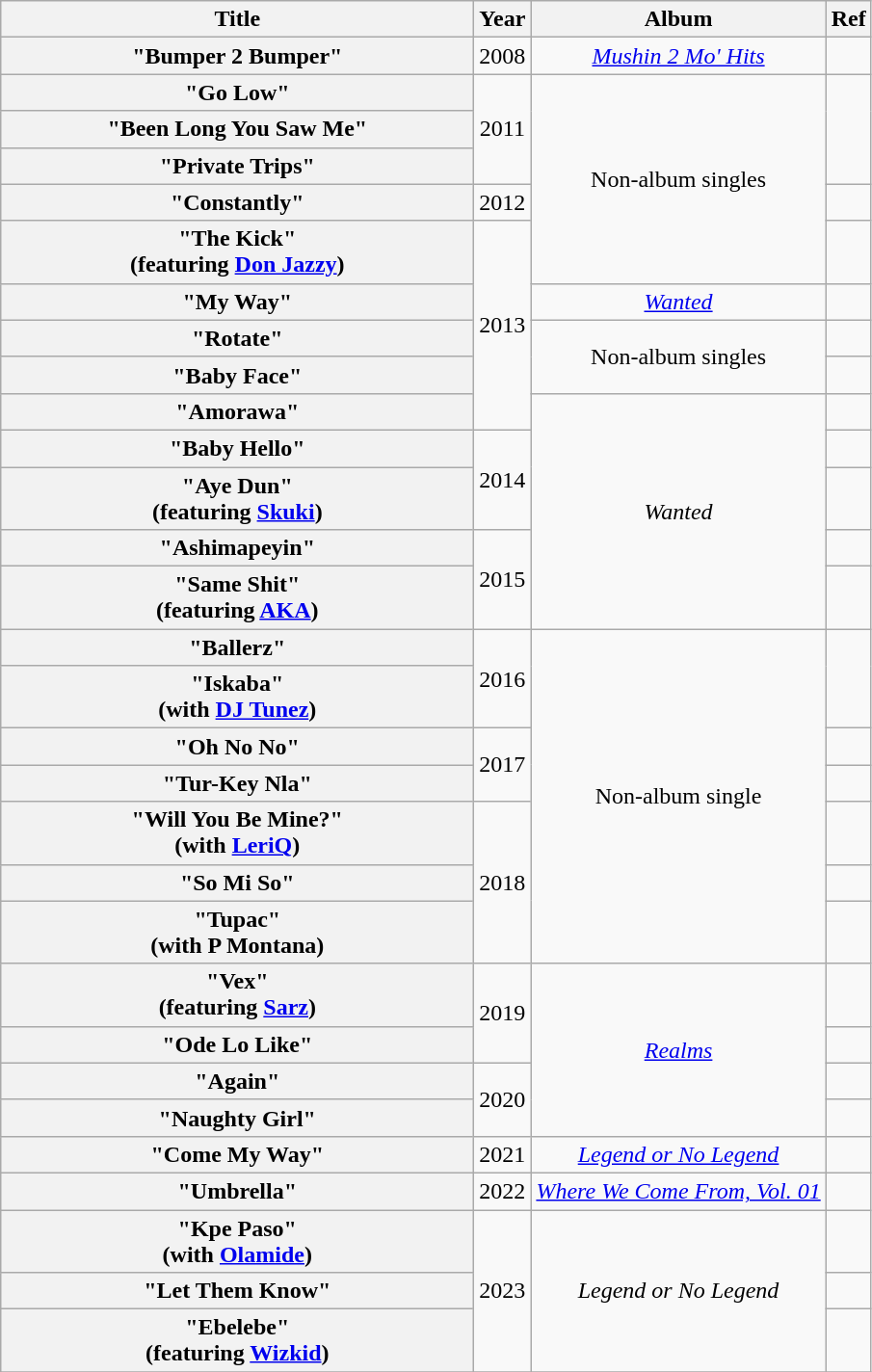<table class="wikitable plainrowheaders" style="text-align:center;">
<tr>
<th scope="col" style="width:20em;">Title</th>
<th scope="col">Year</th>
<th scope="col">Album</th>
<th scope="col">Ref</th>
</tr>
<tr>
<th scope="row">"Bumper 2 Bumper"</th>
<td>2008</td>
<td><em><a href='#'>Mushin 2 Mo' Hits</a></em></td>
<td></td>
</tr>
<tr>
<th scope="row">"Go Low"</th>
<td rowspan="3">2011</td>
<td rowspan="5">Non-album singles</td>
<td rowspan="3"></td>
</tr>
<tr>
<th scope="row">"Been Long You Saw Me"</th>
</tr>
<tr>
<th scope="row">"Private Trips"</th>
</tr>
<tr>
<th scope="row">"Constantly"</th>
<td>2012</td>
<td></td>
</tr>
<tr>
<th scope="row">"The Kick"<br><span>(featuring <a href='#'>Don Jazzy</a>)</span></th>
<td rowspan="5">2013</td>
<td></td>
</tr>
<tr>
<th scope="row">"My Way"</th>
<td><em><a href='#'>Wanted</a></em></td>
<td></td>
</tr>
<tr>
<th scope="row">"Rotate"</th>
<td rowspan="2">Non-album singles</td>
<td></td>
</tr>
<tr>
<th scope="row">"Baby Face"</th>
<td></td>
</tr>
<tr>
<th scope="row">"Amorawa"</th>
<td rowspan="5"><em>Wanted</em></td>
<td></td>
</tr>
<tr>
<th scope="row">"Baby Hello"</th>
<td rowspan="2">2014</td>
<td></td>
</tr>
<tr>
<th scope="row">"Aye Dun" <br><span>(featuring <a href='#'>Skuki</a>)</span></th>
<td></td>
</tr>
<tr>
<th scope="row">"Ashimapeyin"</th>
<td rowspan="2">2015</td>
<td></td>
</tr>
<tr>
<th scope="row">"Same Shit" <br><span>(featuring <a href='#'>AKA</a>)</span></th>
<td></td>
</tr>
<tr>
<th scope="row">"Ballerz"</th>
<td rowspan="2">2016</td>
<td rowspan="7">Non-album single</td>
<td rowspan="2"></td>
</tr>
<tr>
<th scope="row">"Iskaba" <br><span>(with <a href='#'>DJ Tunez</a>)</span></th>
</tr>
<tr>
<th scope="row">"Oh No No"</th>
<td rowspan="2">2017</td>
<td></td>
</tr>
<tr>
<th scope="row">"Tur-Key Nla"</th>
<td></td>
</tr>
<tr>
<th scope="row">"Will You Be Mine?" <br><span>(with <a href='#'>LeriQ</a>)</span></th>
<td rowspan="3">2018</td>
<td></td>
</tr>
<tr>
<th scope="row">"So Mi So"</th>
<td></td>
</tr>
<tr>
<th scope="row">"Tupac" <br><span>(with P Montana)</span></th>
<td></td>
</tr>
<tr>
<th scope="row">"Vex" <br><span>(featuring <a href='#'>Sarz</a>)</span></th>
<td rowspan="2">2019</td>
<td rowspan="4"><em><a href='#'>Realms</a></em></td>
<td></td>
</tr>
<tr>
<th scope="row">"Ode Lo Like"</th>
<td></td>
</tr>
<tr>
<th scope="row">"Again"</th>
<td rowspan="2">2020</td>
<td></td>
</tr>
<tr>
<th scope="row">"Naughty Girl"</th>
<td></td>
</tr>
<tr>
<th scope="row">"Come My Way"</th>
<td>2021</td>
<td><em><a href='#'>Legend or No Legend</a></em></td>
<td></td>
</tr>
<tr>
<th scope="row">"Umbrella"</th>
<td>2022</td>
<td><em><a href='#'>Where We Come From, Vol. 01</a></em></td>
<td></td>
</tr>
<tr>
<th scope="row">"Kpe Paso" <br><span>(with <a href='#'>Olamide</a>)</span></th>
<td rowspan="3">2023</td>
<td rowspan="3"><em>Legend or No Legend</em></td>
<td></td>
</tr>
<tr>
<th scope="row">"Let Them Know"</th>
<td></td>
</tr>
<tr>
<th scope="row">"Ebelebe" <br><span>(featuring <a href='#'>Wizkid</a>)</span></th>
<td></td>
</tr>
<tr>
</tr>
</table>
